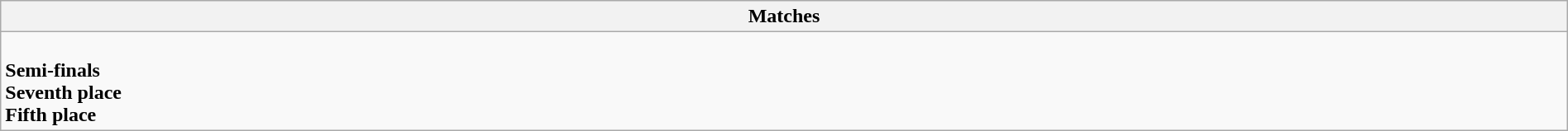<table class="wikitable collapsible collapsed" style="width:100%;">
<tr>
<th>Matches</th>
</tr>
<tr>
<td><br><strong>Semi-finals</strong>

<br><strong>Seventh place</strong>
<br><strong>Fifth place</strong>
</td>
</tr>
</table>
